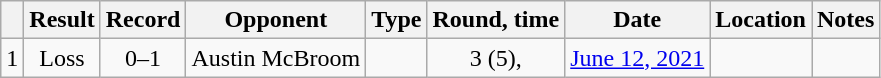<table class="wikitable" style="text-align:center">
<tr>
<th></th>
<th>Result</th>
<th>Record</th>
<th>Opponent</th>
<th>Type</th>
<th>Round, time</th>
<th>Date</th>
<th>Location</th>
<th>Notes</th>
</tr>
<tr>
<td>1</td>
<td>Loss</td>
<td>0–1</td>
<td style="text-align:left;">Austin McBroom</td>
<td></td>
<td>3 (5), </td>
<td><a href='#'>June 12, 2021</a></td>
<td style="text-align:left;"></td>
<td></td>
</tr>
</table>
